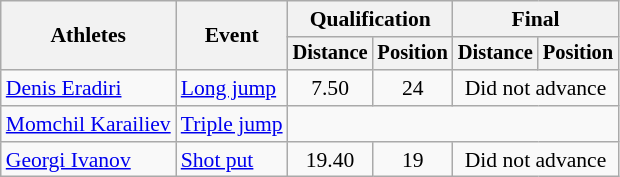<table class=wikitable style="font-size:90%">
<tr>
<th rowspan="2">Athletes</th>
<th rowspan="2">Event</th>
<th colspan="2">Qualification</th>
<th colspan="2">Final</th>
</tr>
<tr style="font-size:95%">
<th>Distance</th>
<th>Position</th>
<th>Distance</th>
<th>Position</th>
</tr>
<tr>
<td><a href='#'>Denis Eradiri</a></td>
<td><a href='#'>Long jump</a></td>
<td align=center>7.50</td>
<td align=center>24</td>
<td colspan=2 align=center>Did not advance</td>
</tr>
<tr>
<td><a href='#'>Momchil Karailiev</a></td>
<td><a href='#'>Triple jump</a></td>
<td colspan=4 align=center></td>
</tr>
<tr>
<td><a href='#'>Georgi Ivanov</a></td>
<td><a href='#'>Shot put</a></td>
<td align=center>19.40 <strong></strong></td>
<td align=center>19</td>
<td colspan=2 align=center>Did not advance</td>
</tr>
</table>
